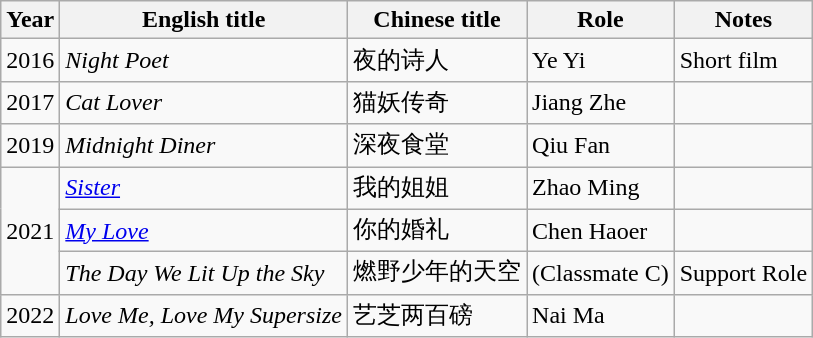<table class="wikitable">
<tr>
<th width=10>Year</th>
<th>English title</th>
<th>Chinese title</th>
<th>Role</th>
<th>Notes</th>
</tr>
<tr>
<td>2016</td>
<td><em>Night Poet</em></td>
<td>夜的诗人</td>
<td>Ye Yi</td>
<td>Short film</td>
</tr>
<tr>
<td>2017</td>
<td><em>Cat Lover</em></td>
<td>猫妖传奇</td>
<td>Jiang Zhe</td>
<td></td>
</tr>
<tr>
<td rowspan=1>2019</td>
<td><em>Midnight Diner</em></td>
<td>深夜食堂</td>
<td>Qiu Fan</td>
<td></td>
</tr>
<tr>
<td rowspan="3">2021</td>
<td><em><a href='#'>Sister</a></em></td>
<td>我的姐姐</td>
<td>Zhao Ming</td>
<td></td>
</tr>
<tr>
<td><em><a href='#'>My Love</a></em></td>
<td>你的婚礼</td>
<td>Chen Haoer</td>
<td></td>
</tr>
<tr>
<td><em>The Day We Lit Up the Sky</em></td>
<td>燃野少年的天空</td>
<td>(Classmate C)</td>
<td>Support Role</td>
</tr>
<tr>
<td>2022</td>
<td><em>Love Me, Love My Supersize</em></td>
<td>艺芝两百磅</td>
<td>Nai Ma</td>
<td></td>
</tr>
</table>
